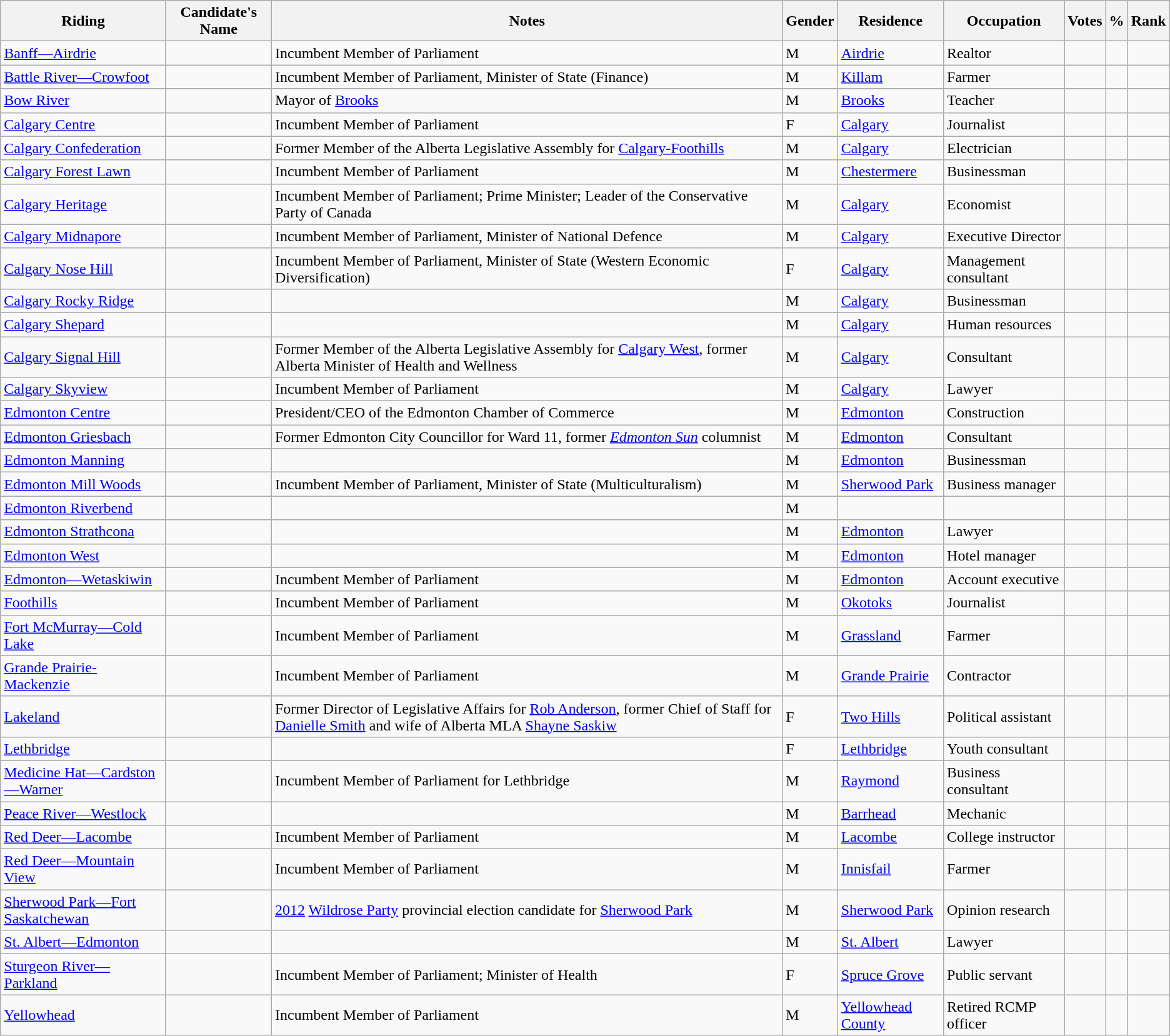<table class="wikitable sortable">
<tr>
<th>Riding<br></th>
<th>Candidate's Name</th>
<th>Notes</th>
<th>Gender</th>
<th>Residence</th>
<th>Occupation</th>
<th>Votes</th>
<th>%</th>
<th>Rank</th>
</tr>
<tr>
<td><a href='#'>Banff—Airdrie</a></td>
<td></td>
<td>Incumbent Member of Parliament</td>
<td>M</td>
<td><a href='#'>Airdrie</a></td>
<td>Realtor</td>
<td></td>
<td></td>
<td></td>
</tr>
<tr>
<td><a href='#'>Battle River—Crowfoot</a></td>
<td></td>
<td>Incumbent Member of Parliament, Minister of State (Finance)</td>
<td>M</td>
<td><a href='#'>Killam</a></td>
<td>Farmer</td>
<td></td>
<td></td>
<td></td>
</tr>
<tr>
<td><a href='#'>Bow River</a></td>
<td></td>
<td>Mayor of <a href='#'>Brooks</a></td>
<td>M</td>
<td><a href='#'>Brooks</a></td>
<td>Teacher</td>
<td></td>
<td></td>
<td></td>
</tr>
<tr>
<td><a href='#'>Calgary Centre</a></td>
<td></td>
<td>Incumbent Member of Parliament</td>
<td>F</td>
<td><a href='#'>Calgary</a></td>
<td>Journalist</td>
<td></td>
<td></td>
<td></td>
</tr>
<tr>
<td><a href='#'>Calgary Confederation</a></td>
<td></td>
<td>Former Member of the Alberta Legislative Assembly for <a href='#'>Calgary-Foothills</a></td>
<td>M</td>
<td><a href='#'>Calgary</a></td>
<td>Electrician</td>
<td></td>
<td></td>
<td></td>
</tr>
<tr>
<td><a href='#'>Calgary Forest Lawn</a></td>
<td></td>
<td>Incumbent Member of Parliament</td>
<td>M</td>
<td><a href='#'>Chestermere</a></td>
<td>Businessman</td>
<td></td>
<td></td>
<td></td>
</tr>
<tr>
<td><a href='#'>Calgary Heritage</a></td>
<td></td>
<td>Incumbent Member of Parliament; Prime Minister; Leader of the Conservative Party of Canada</td>
<td>M</td>
<td><a href='#'>Calgary</a></td>
<td>Economist</td>
<td></td>
<td></td>
<td></td>
</tr>
<tr>
<td><a href='#'>Calgary Midnapore</a></td>
<td></td>
<td>Incumbent Member of Parliament, Minister of National Defence</td>
<td>M</td>
<td><a href='#'>Calgary</a></td>
<td>Executive Director</td>
<td></td>
<td></td>
<td></td>
</tr>
<tr>
<td><a href='#'>Calgary Nose Hill</a></td>
<td></td>
<td>Incumbent Member of Parliament, Minister of State (Western Economic Diversification)</td>
<td>F</td>
<td><a href='#'>Calgary</a></td>
<td>Management consultant</td>
<td></td>
<td></td>
<td></td>
</tr>
<tr>
<td><a href='#'>Calgary Rocky Ridge</a></td>
<td></td>
<td></td>
<td>M</td>
<td><a href='#'>Calgary</a></td>
<td>Businessman</td>
<td></td>
<td></td>
<td></td>
</tr>
<tr>
<td><a href='#'>Calgary Shepard</a></td>
<td></td>
<td></td>
<td>M</td>
<td><a href='#'>Calgary</a></td>
<td>Human resources</td>
<td></td>
<td></td>
<td></td>
</tr>
<tr>
<td><a href='#'>Calgary Signal Hill</a></td>
<td></td>
<td>Former Member of the Alberta Legislative Assembly for <a href='#'>Calgary West</a>, former Alberta Minister of Health and Wellness</td>
<td>M</td>
<td><a href='#'>Calgary</a></td>
<td>Consultant</td>
<td></td>
<td></td>
<td></td>
</tr>
<tr>
<td><a href='#'>Calgary Skyview</a></td>
<td></td>
<td>Incumbent Member of Parliament</td>
<td>M</td>
<td><a href='#'>Calgary</a></td>
<td>Lawyer</td>
<td></td>
<td></td>
<td></td>
</tr>
<tr>
<td><a href='#'>Edmonton Centre</a></td>
<td></td>
<td>President/CEO of the Edmonton Chamber of Commerce</td>
<td>M</td>
<td><a href='#'>Edmonton</a></td>
<td>Construction</td>
<td></td>
<td></td>
<td></td>
</tr>
<tr>
<td><a href='#'>Edmonton Griesbach</a></td>
<td></td>
<td>Former Edmonton City Councillor for Ward 11, former <em><a href='#'>Edmonton Sun</a></em> columnist</td>
<td>M</td>
<td><a href='#'>Edmonton</a></td>
<td>Consultant</td>
<td></td>
<td></td>
<td></td>
</tr>
<tr>
<td><a href='#'>Edmonton Manning</a></td>
<td></td>
<td></td>
<td>M</td>
<td><a href='#'>Edmonton</a></td>
<td>Businessman</td>
<td></td>
<td></td>
<td></td>
</tr>
<tr>
<td><a href='#'>Edmonton Mill Woods</a></td>
<td></td>
<td>Incumbent Member of Parliament, Minister of State (Multiculturalism)</td>
<td>M</td>
<td><a href='#'>Sherwood Park</a></td>
<td>Business manager</td>
<td></td>
<td></td>
<td></td>
</tr>
<tr>
<td><a href='#'>Edmonton Riverbend</a></td>
<td></td>
<td></td>
<td>M</td>
<td></td>
<td></td>
<td></td>
<td></td>
<td></td>
</tr>
<tr>
<td><a href='#'>Edmonton Strathcona</a></td>
<td></td>
<td></td>
<td>M</td>
<td><a href='#'>Edmonton</a></td>
<td>Lawyer</td>
<td></td>
<td></td>
<td></td>
</tr>
<tr>
<td><a href='#'>Edmonton West</a></td>
<td></td>
<td></td>
<td>M</td>
<td><a href='#'>Edmonton</a></td>
<td>Hotel manager</td>
<td></td>
<td></td>
<td></td>
</tr>
<tr>
<td><a href='#'>Edmonton—Wetaskiwin</a></td>
<td></td>
<td>Incumbent Member of Parliament</td>
<td>M</td>
<td><a href='#'>Edmonton</a></td>
<td>Account executive</td>
<td></td>
<td></td>
<td></td>
</tr>
<tr>
<td><a href='#'>Foothills</a></td>
<td></td>
<td>Incumbent Member of Parliament</td>
<td>M</td>
<td><a href='#'>Okotoks</a></td>
<td>Journalist</td>
<td></td>
<td></td>
<td></td>
</tr>
<tr>
<td><a href='#'>Fort McMurray—Cold Lake</a></td>
<td></td>
<td>Incumbent Member of Parliament</td>
<td>M</td>
<td><a href='#'>Grassland</a></td>
<td>Farmer</td>
<td></td>
<td></td>
<td></td>
</tr>
<tr>
<td><a href='#'>Grande Prairie-Mackenzie</a></td>
<td></td>
<td>Incumbent Member of Parliament</td>
<td>M</td>
<td><a href='#'>Grande Prairie</a></td>
<td>Contractor</td>
<td></td>
<td></td>
<td></td>
</tr>
<tr>
<td><a href='#'>Lakeland</a></td>
<td></td>
<td>Former Director of Legislative Affairs for <a href='#'>Rob Anderson</a>, former Chief of Staff for <a href='#'>Danielle Smith</a> and wife of Alberta MLA <a href='#'>Shayne Saskiw</a></td>
<td>F</td>
<td><a href='#'>Two Hills</a></td>
<td>Political assistant</td>
<td></td>
<td></td>
<td></td>
</tr>
<tr>
<td><a href='#'>Lethbridge</a></td>
<td></td>
<td></td>
<td>F</td>
<td><a href='#'>Lethbridge</a></td>
<td>Youth consultant</td>
<td></td>
<td></td>
<td></td>
</tr>
<tr>
<td><a href='#'>Medicine Hat—Cardston—Warner</a></td>
<td></td>
<td>Incumbent Member of Parliament for Lethbridge</td>
<td>M</td>
<td><a href='#'>Raymond</a></td>
<td>Business consultant</td>
<td></td>
<td></td>
<td></td>
</tr>
<tr>
<td><a href='#'>Peace River—Westlock</a></td>
<td></td>
<td></td>
<td>M</td>
<td><a href='#'>Barrhead</a></td>
<td>Mechanic</td>
<td></td>
<td></td>
<td></td>
</tr>
<tr>
<td><a href='#'>Red Deer—Lacombe</a></td>
<td></td>
<td>Incumbent Member of Parliament</td>
<td>M</td>
<td><a href='#'>Lacombe</a></td>
<td>College instructor</td>
<td></td>
<td></td>
<td></td>
</tr>
<tr>
<td><a href='#'>Red Deer—Mountain View</a></td>
<td></td>
<td>Incumbent Member of Parliament</td>
<td>M</td>
<td><a href='#'>Innisfail</a></td>
<td>Farmer</td>
<td></td>
<td></td>
<td></td>
</tr>
<tr>
<td><a href='#'>Sherwood Park—Fort Saskatchewan</a></td>
<td></td>
<td><a href='#'>2012</a> <a href='#'>Wildrose Party</a> provincial election candidate for <a href='#'>Sherwood Park</a></td>
<td>M</td>
<td><a href='#'>Sherwood Park</a></td>
<td>Opinion research</td>
<td></td>
<td></td>
<td></td>
</tr>
<tr>
<td><a href='#'>St. Albert—Edmonton</a></td>
<td></td>
<td></td>
<td>M</td>
<td><a href='#'>St. Albert</a></td>
<td>Lawyer</td>
<td></td>
<td></td>
<td></td>
</tr>
<tr>
<td><a href='#'>Sturgeon River—Parkland</a></td>
<td></td>
<td>Incumbent Member of Parliament; Minister of Health</td>
<td>F</td>
<td><a href='#'>Spruce Grove</a></td>
<td>Public servant</td>
<td></td>
<td></td>
<td></td>
</tr>
<tr>
<td><a href='#'>Yellowhead</a></td>
<td></td>
<td>Incumbent Member of Parliament</td>
<td>M</td>
<td><a href='#'>Yellowhead County</a></td>
<td>Retired RCMP officer</td>
<td></td>
<td></td>
<td></td>
</tr>
</table>
